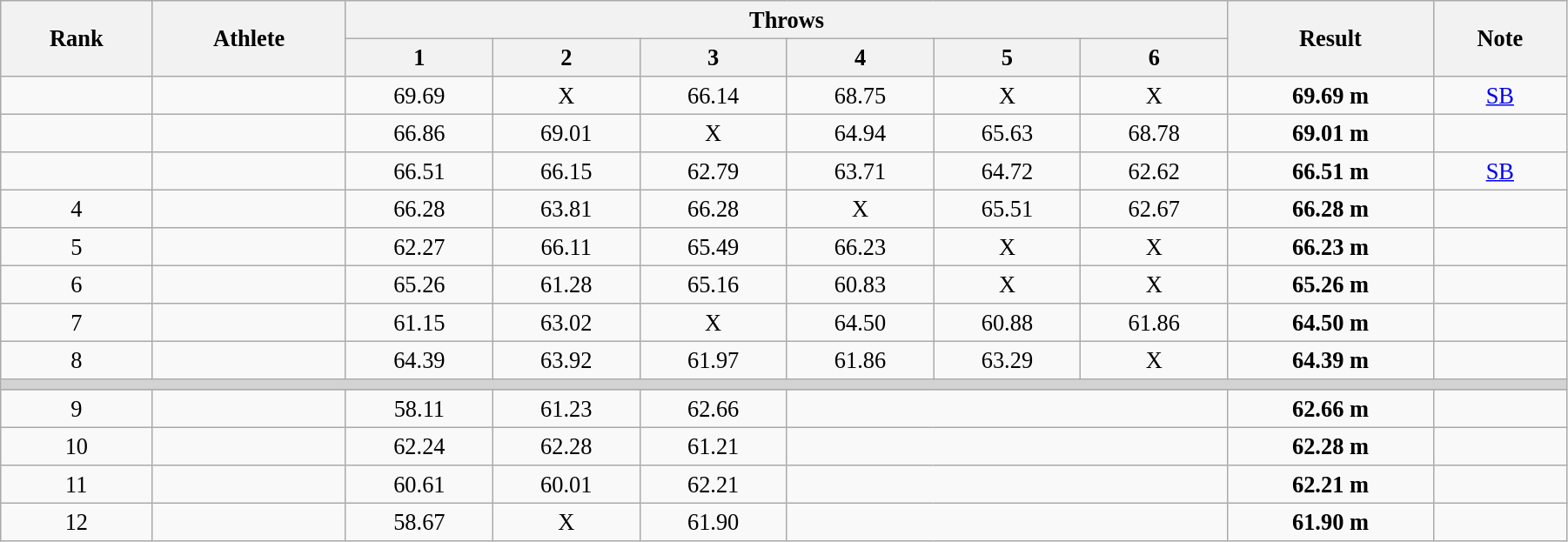<table class="wikitable" style=" text-align:center; font-size:110%;" width="95%">
<tr>
<th rowspan="2">Rank</th>
<th rowspan="2">Athlete</th>
<th colspan="6">Throws</th>
<th rowspan="2">Result</th>
<th rowspan="2">Note</th>
</tr>
<tr>
<th>1</th>
<th>2</th>
<th>3</th>
<th>4</th>
<th>5</th>
<th>6</th>
</tr>
<tr>
<td></td>
<td align=left></td>
<td>69.69</td>
<td>X</td>
<td>66.14</td>
<td>68.75</td>
<td>X</td>
<td>X</td>
<td><strong>69.69 m </strong></td>
<td><a href='#'>SB</a></td>
</tr>
<tr>
<td></td>
<td align=left></td>
<td>66.86</td>
<td>69.01</td>
<td>X</td>
<td>64.94</td>
<td>65.63</td>
<td>68.78</td>
<td><strong>69.01 m </strong></td>
<td></td>
</tr>
<tr>
<td></td>
<td align=left></td>
<td>66.51</td>
<td>66.15</td>
<td>62.79</td>
<td>63.71</td>
<td>64.72</td>
<td>62.62</td>
<td><strong>66.51 m </strong></td>
<td><a href='#'>SB</a></td>
</tr>
<tr>
<td>4</td>
<td align=left></td>
<td>66.28</td>
<td>63.81</td>
<td>66.28</td>
<td>X</td>
<td>65.51</td>
<td>62.67</td>
<td><strong>66.28 m </strong></td>
<td></td>
</tr>
<tr>
<td>5</td>
<td align=left></td>
<td>62.27</td>
<td>66.11</td>
<td>65.49</td>
<td>66.23</td>
<td>X</td>
<td>X</td>
<td><strong>66.23 m </strong></td>
<td></td>
</tr>
<tr>
<td>6</td>
<td align=left></td>
<td>65.26</td>
<td>61.28</td>
<td>65.16</td>
<td>60.83</td>
<td>X</td>
<td>X</td>
<td><strong>65.26 m </strong></td>
<td></td>
</tr>
<tr>
<td>7</td>
<td align=left></td>
<td>61.15</td>
<td>63.02</td>
<td>X</td>
<td>64.50</td>
<td>60.88</td>
<td>61.86</td>
<td><strong>64.50 m </strong></td>
<td></td>
</tr>
<tr>
<td>8</td>
<td align=left></td>
<td>64.39</td>
<td>63.92</td>
<td>61.97</td>
<td>61.86</td>
<td>63.29</td>
<td>X</td>
<td><strong>64.39 m </strong></td>
<td></td>
</tr>
<tr>
<td colspan=10 bgcolor=lightgray></td>
</tr>
<tr>
<td>9</td>
<td align=left></td>
<td>58.11</td>
<td>61.23</td>
<td>62.66</td>
<td colspan=3></td>
<td><strong>62.66 m </strong></td>
<td></td>
</tr>
<tr>
<td>10</td>
<td align=left></td>
<td>62.24</td>
<td>62.28</td>
<td>61.21</td>
<td colspan=3></td>
<td><strong>62.28 m </strong></td>
<td></td>
</tr>
<tr>
<td>11</td>
<td align=left></td>
<td>60.61</td>
<td>60.01</td>
<td>62.21</td>
<td colspan=3></td>
<td><strong>62.21 m </strong></td>
<td></td>
</tr>
<tr>
<td>12</td>
<td align=left></td>
<td>58.67</td>
<td>X</td>
<td>61.90</td>
<td colspan=3></td>
<td><strong>61.90 m </strong></td>
<td></td>
</tr>
</table>
